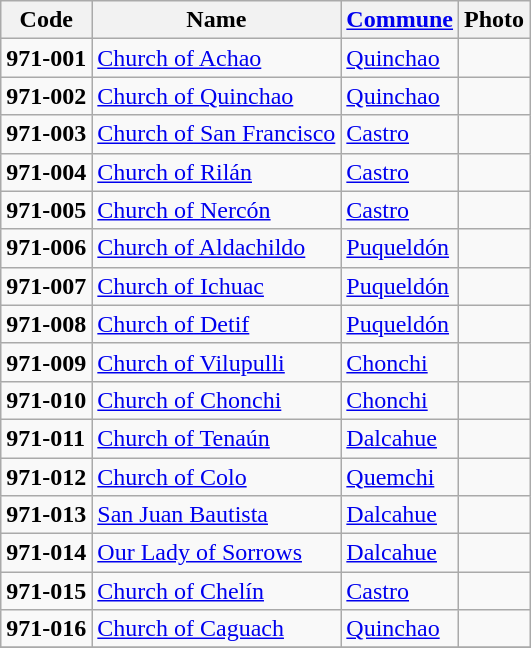<table class="wikitable">
<tr>
<th>Code</th>
<th>Name</th>
<th><a href='#'>Commune</a></th>
<th>Photo</th>
</tr>
<tr>
<td><strong>971-001</strong></td>
<td><a href='#'>Church of Achao</a></td>
<td><a href='#'>Quinchao</a></td>
<td></td>
</tr>
<tr>
<td><strong>971-002</strong></td>
<td><a href='#'>Church of Quinchao</a></td>
<td><a href='#'>Quinchao</a></td>
<td></td>
</tr>
<tr>
<td><strong>971-003</strong></td>
<td><a href='#'>Church of San Francisco</a></td>
<td><a href='#'>Castro</a></td>
<td></td>
</tr>
<tr>
<td><strong>971-004</strong></td>
<td><a href='#'>Church of Rilán</a></td>
<td><a href='#'>Castro</a></td>
<td></td>
</tr>
<tr>
<td><strong>971-005</strong></td>
<td><a href='#'>Church of Nercón</a></td>
<td><a href='#'>Castro</a></td>
<td></td>
</tr>
<tr>
<td><strong>971-006</strong></td>
<td><a href='#'>Church of Aldachildo</a></td>
<td><a href='#'>Puqueldón</a></td>
<td></td>
</tr>
<tr>
<td><strong>971-007</strong></td>
<td><a href='#'>Church of Ichuac</a></td>
<td><a href='#'>Puqueldón</a></td>
<td></td>
</tr>
<tr>
<td><strong>971-008</strong></td>
<td><a href='#'>Church of Detif</a></td>
<td><a href='#'>Puqueldón</a></td>
<td></td>
</tr>
<tr>
<td><strong>971-009</strong></td>
<td><a href='#'>Church of Vilupulli</a></td>
<td><a href='#'>Chonchi</a></td>
<td></td>
</tr>
<tr>
<td><strong>971-010</strong></td>
<td><a href='#'>Church of Chonchi</a></td>
<td><a href='#'>Chonchi</a></td>
<td></td>
</tr>
<tr>
<td><strong>971-011</strong></td>
<td><a href='#'>Church of Tenaún</a></td>
<td><a href='#'>Dalcahue</a></td>
<td></td>
</tr>
<tr>
<td><strong>971-012</strong></td>
<td><a href='#'>Church of Colo</a></td>
<td><a href='#'>Quemchi</a></td>
<td></td>
</tr>
<tr>
<td><strong>971-013</strong></td>
<td><a href='#'>San Juan Bautista</a></td>
<td><a href='#'>Dalcahue</a></td>
<td></td>
</tr>
<tr>
<td><strong>971-014</strong></td>
<td><a href='#'>Our Lady of Sorrows</a></td>
<td><a href='#'>Dalcahue</a></td>
<td></td>
</tr>
<tr>
<td><strong>971-015</strong></td>
<td><a href='#'>Church of Chelín</a></td>
<td><a href='#'>Castro</a></td>
</tr>
<tr>
<td><strong>971-016</strong></td>
<td><a href='#'>Church of Caguach</a></td>
<td><a href='#'>Quinchao</a></td>
<td></td>
</tr>
<tr>
</tr>
</table>
